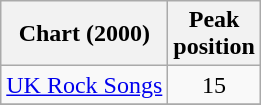<table class="wikitable sortable">
<tr>
<th>Chart (2000)</th>
<th>Peak<br>position</th>
</tr>
<tr>
<td><a href='#'>UK Rock Songs</a></td>
<td style="text-align:center;">15</td>
</tr>
<tr>
</tr>
</table>
